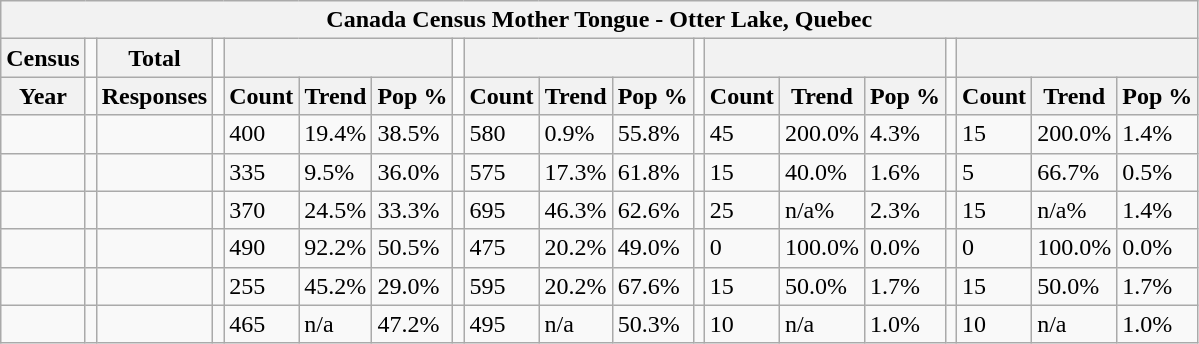<table class="wikitable">
<tr>
<th colspan="19">Canada Census Mother Tongue - Otter Lake, Quebec</th>
</tr>
<tr>
<th>Census</th>
<td></td>
<th>Total</th>
<td colspan="1"></td>
<th colspan="3"></th>
<td colspan="1"></td>
<th colspan="3"></th>
<td colspan="1"></td>
<th colspan="3"></th>
<td colspan="1"></td>
<th colspan="3"></th>
</tr>
<tr>
<th>Year</th>
<td></td>
<th>Responses</th>
<td></td>
<th>Count</th>
<th>Trend</th>
<th>Pop %</th>
<td></td>
<th>Count</th>
<th>Trend</th>
<th>Pop %</th>
<td></td>
<th>Count</th>
<th>Trend</th>
<th>Pop %</th>
<td></td>
<th>Count</th>
<th>Trend</th>
<th>Pop %</th>
</tr>
<tr>
<td></td>
<td></td>
<td></td>
<td></td>
<td>400</td>
<td> 19.4%</td>
<td>38.5%</td>
<td></td>
<td>580</td>
<td> 0.9%</td>
<td>55.8%</td>
<td></td>
<td>45</td>
<td> 200.0%</td>
<td>4.3%</td>
<td></td>
<td>15</td>
<td> 200.0%</td>
<td>1.4%</td>
</tr>
<tr>
<td></td>
<td></td>
<td></td>
<td></td>
<td>335</td>
<td> 9.5%</td>
<td>36.0%</td>
<td></td>
<td>575</td>
<td> 17.3%</td>
<td>61.8%</td>
<td></td>
<td>15</td>
<td> 40.0%</td>
<td>1.6%</td>
<td></td>
<td>5</td>
<td> 66.7%</td>
<td>0.5%</td>
</tr>
<tr>
<td></td>
<td></td>
<td></td>
<td></td>
<td>370</td>
<td> 24.5%</td>
<td>33.3%</td>
<td></td>
<td>695</td>
<td> 46.3%</td>
<td>62.6%</td>
<td></td>
<td>25</td>
<td> n/a%</td>
<td>2.3%</td>
<td></td>
<td>15</td>
<td> n/a%</td>
<td>1.4%</td>
</tr>
<tr>
<td></td>
<td></td>
<td></td>
<td></td>
<td>490</td>
<td> 92.2%</td>
<td>50.5%</td>
<td></td>
<td>475</td>
<td> 20.2%</td>
<td>49.0%</td>
<td></td>
<td>0</td>
<td> 100.0%</td>
<td>0.0%</td>
<td></td>
<td>0</td>
<td> 100.0%</td>
<td>0.0%</td>
</tr>
<tr>
<td></td>
<td></td>
<td></td>
<td></td>
<td>255</td>
<td> 45.2%</td>
<td>29.0%</td>
<td></td>
<td>595</td>
<td> 20.2%</td>
<td>67.6%</td>
<td></td>
<td>15</td>
<td> 50.0%</td>
<td>1.7%</td>
<td></td>
<td>15</td>
<td> 50.0%</td>
<td>1.7%</td>
</tr>
<tr>
<td></td>
<td></td>
<td></td>
<td></td>
<td>465</td>
<td>n/a</td>
<td>47.2%</td>
<td></td>
<td>495</td>
<td>n/a</td>
<td>50.3%</td>
<td></td>
<td>10</td>
<td>n/a</td>
<td>1.0%</td>
<td></td>
<td>10</td>
<td>n/a</td>
<td>1.0%</td>
</tr>
</table>
